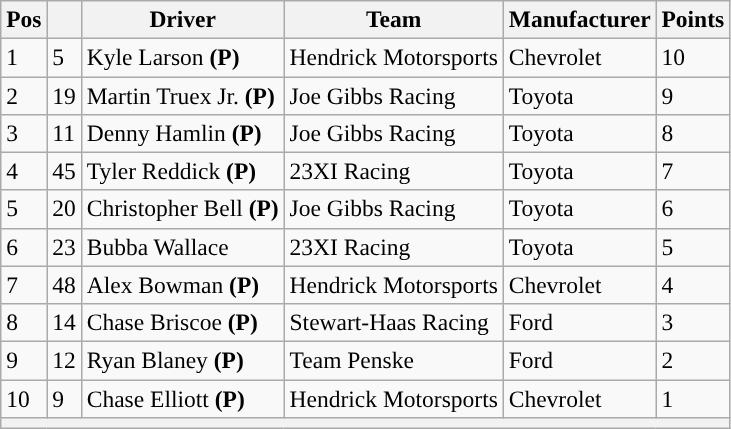<table class="wikitable" style="font-size:98%">
<tr>
<th>Pos</th>
<th></th>
<th>Driver</th>
<th>Team</th>
<th>Manufacturer</th>
<th>Points</th>
</tr>
<tr>
<td>1</td>
<td>5</td>
<td>Kyle Larson <strong>(P)</strong></td>
<td>Hendrick Motorsports</td>
<td>Chevrolet</td>
<td>10</td>
</tr>
<tr>
<td>2</td>
<td>19</td>
<td>Martin Truex Jr. <strong>(P)</strong></td>
<td>Joe Gibbs Racing</td>
<td>Toyota</td>
<td>9</td>
</tr>
<tr>
<td>3</td>
<td>11</td>
<td>Denny Hamlin <strong>(P)</strong></td>
<td>Joe Gibbs Racing</td>
<td>Toyota</td>
<td>8</td>
</tr>
<tr>
<td>4</td>
<td>45</td>
<td>Tyler Reddick <strong>(P)</strong></td>
<td>23XI Racing</td>
<td>Toyota</td>
<td>7</td>
</tr>
<tr>
<td>5</td>
<td>20</td>
<td>Christopher Bell <strong>(P)</strong></td>
<td>Joe Gibbs Racing</td>
<td>Toyota</td>
<td>6</td>
</tr>
<tr>
<td>6</td>
<td>23</td>
<td>Bubba Wallace</td>
<td>23XI Racing</td>
<td>Toyota</td>
<td>5</td>
</tr>
<tr>
<td>7</td>
<td>48</td>
<td>Alex Bowman <strong>(P)</strong></td>
<td>Hendrick Motorsports</td>
<td>Chevrolet</td>
<td>4</td>
</tr>
<tr>
<td>8</td>
<td>14</td>
<td>Chase Briscoe <strong>(P)</strong></td>
<td>Stewart-Haas Racing</td>
<td>Ford</td>
<td>3</td>
</tr>
<tr>
<td>9</td>
<td>12</td>
<td>Ryan Blaney <strong>(P)</strong></td>
<td>Team Penske</td>
<td>Ford</td>
<td>2</td>
</tr>
<tr>
<td>10</td>
<td>9</td>
<td>Chase Elliott <strong>(P)</strong></td>
<td>Hendrick Motorsports</td>
<td>Chevrolet</td>
<td>1</td>
</tr>
<tr>
<th colspan="6"></th>
</tr>
</table>
